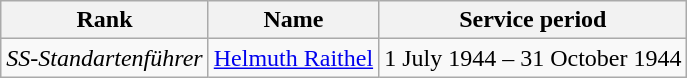<table class="wikitable">
<tr>
<th>Rank</th>
<th>Name</th>
<th>Service period</th>
</tr>
<tr>
<td><em>SS-Standartenführer</em></td>
<td><a href='#'>Helmuth Raithel</a></td>
<td>1 July 1944 – 31 October 1944</td>
</tr>
</table>
